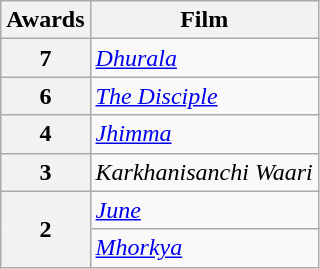<table class="wikitable" style="display:inline-table;">
<tr>
<th>Awards</th>
<th>Film</th>
</tr>
<tr>
<th scope=row>7</th>
<td><em><a href='#'>Dhurala</a></em></td>
</tr>
<tr>
<th>6</th>
<td><em><a href='#'>The Disciple</a></em></td>
</tr>
<tr>
<th>4</th>
<td><em><a href='#'>Jhimma</a></em></td>
</tr>
<tr>
<th>3</th>
<td><em>Karkhanisanchi Waari</em></td>
</tr>
<tr>
<th rowspan="2">2</th>
<td><em><a href='#'>June</a></em></td>
</tr>
<tr>
<td><em><a href='#'>Mhorkya</a></em></td>
</tr>
</table>
